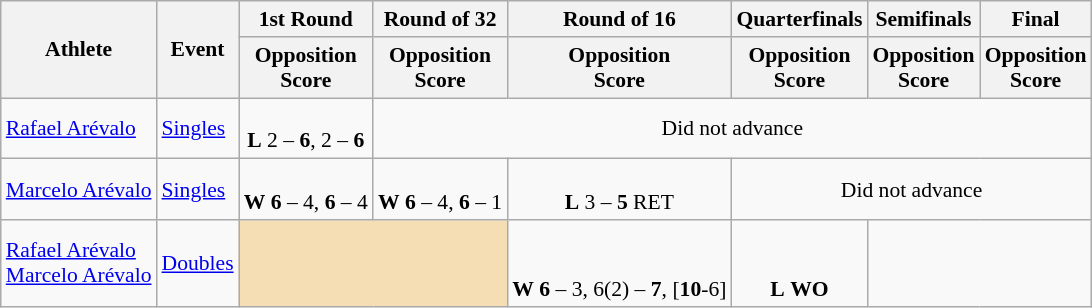<table class="wikitable" border="1" style="font-size:90%">
<tr>
<th rowspan=2>Athlete</th>
<th rowspan=2>Event</th>
<th>1st Round</th>
<th>Round of 32</th>
<th>Round of 16</th>
<th>Quarterfinals</th>
<th>Semifinals</th>
<th>Final</th>
</tr>
<tr>
<th>Opposition<br>Score</th>
<th>Opposition<br>Score</th>
<th>Opposition<br>Score</th>
<th>Opposition<br>Score</th>
<th>Opposition<br>Score</th>
<th>Opposition<br>Score</th>
</tr>
<tr>
<td><a href='#'>Rafael Arévalo</a></td>
<td><a href='#'>Singles</a></td>
<td align=center><br><strong>L</strong> 2 – <strong>6</strong>, 2 – <strong>6</strong></td>
<td align="center" colspan="7">Did not advance</td>
</tr>
<tr>
<td><a href='#'>Marcelo Arévalo</a></td>
<td><a href='#'>Singles</a></td>
<td align=center><br><strong>W</strong> <strong>6</strong> – 4, <strong>6</strong> – 4</td>
<td align=center><br><strong>W</strong> <strong>6</strong> – 4, <strong>6</strong> – 1</td>
<td align=center><br><strong>L</strong> 3 – <strong>5</strong> RET</td>
<td align="center" colspan="7">Did not advance</td>
</tr>
<tr>
<td><a href='#'>Rafael Arévalo</a><br><a href='#'>Marcelo Arévalo</a></td>
<td><a href='#'>Doubles</a></td>
<td align=center bgcolor=wheat colspan=2></td>
<td align=center><br><br><strong>W</strong> <strong>6</strong> – 3,  6(2) – <strong>7</strong>, [<strong>10</strong>-6]</td>
<td align=center><br><br><strong>L</strong> <strong>WO</strong></td>
</tr>
</table>
